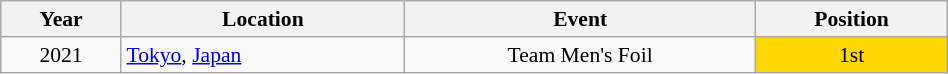<table class="wikitable" width="50%" style="font-size:90%; text-align:center;">
<tr>
<th>Year</th>
<th>Location</th>
<th>Event</th>
<th>Position</th>
</tr>
<tr>
<td>2021</td>
<td rowspan="1" align="left"> <a href='#'>Tokyo</a>, <a href='#'>Japan</a></td>
<td>Team Men's Foil</td>
<td bgcolor="gold">1st</td>
</tr>
</table>
